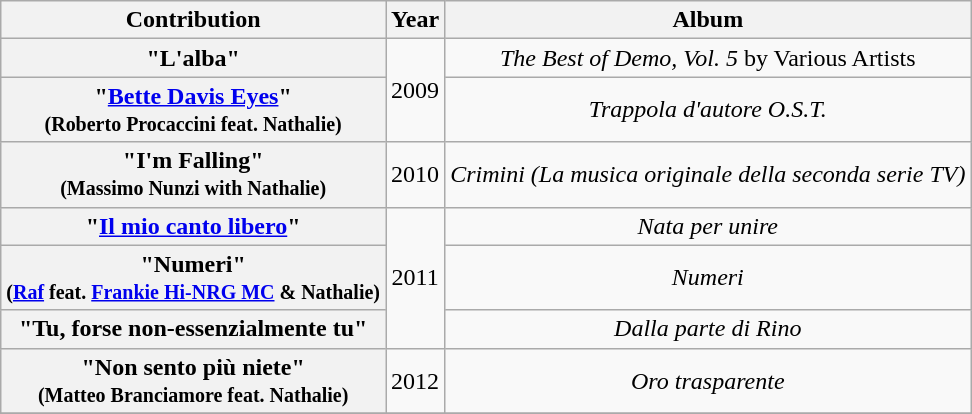<table class="wikitable plainrowheaders" style="text-align:center;" border="1">
<tr>
<th scope="col">Contribution</th>
<th scope="col">Year</th>
<th scope="col">Album</th>
</tr>
<tr>
<th scope="row">"L'alba"</th>
<td rowspan="2">2009</td>
<td><em>The Best of Demo, Vol. 5</em> by Various Artists</td>
</tr>
<tr>
<th scope="row">"<a href='#'>Bette Davis Eyes</a>"<br><small>(Roberto Procaccini feat. Nathalie)</small></th>
<td><em>Trappola d'autore O.S.T.</em></td>
</tr>
<tr>
<th scope="row">"I'm Falling"<br><small>(Massimo Nunzi with Nathalie)</small></th>
<td>2010</td>
<td><em>Crimini (La musica originale della seconda serie TV)</em></td>
</tr>
<tr>
<th scope="row">"<a href='#'>Il mio canto libero</a>"</th>
<td rowspan="3">2011</td>
<td><em>Nata per unire</em></td>
</tr>
<tr>
<th scope="row">"Numeri"<br><small>(<a href='#'>Raf</a> feat. <a href='#'>Frankie Hi-NRG MC</a> & Nathalie)</small></th>
<td><em>Numeri</em></td>
</tr>
<tr>
<th scope="row">"Tu, forse non-essenzialmente tu"</th>
<td><em>Dalla parte di Rino</em></td>
</tr>
<tr>
<th scope="row">"Non sento più niete"<br><small>(Matteo Branciamore feat. Nathalie)</small></th>
<td>2012</td>
<td><em>Oro trasparente</em></td>
</tr>
<tr>
</tr>
</table>
